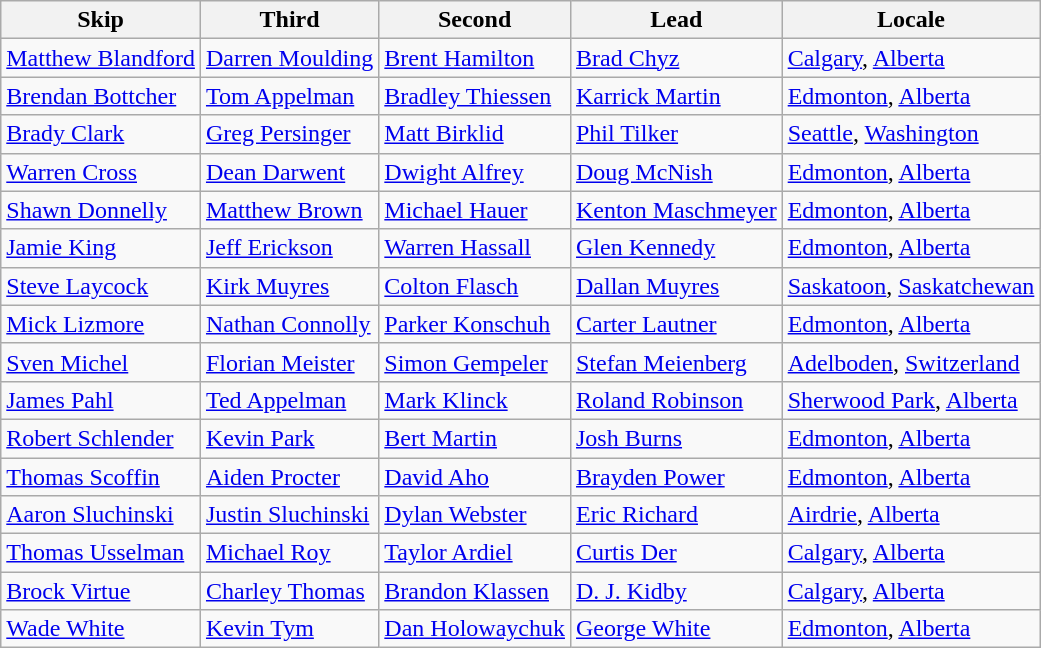<table class=wikitable>
<tr>
<th>Skip</th>
<th>Third</th>
<th>Second</th>
<th>Lead</th>
<th>Locale</th>
</tr>
<tr>
<td><a href='#'>Matthew Blandford</a></td>
<td><a href='#'>Darren Moulding</a></td>
<td><a href='#'>Brent Hamilton</a></td>
<td><a href='#'>Brad Chyz</a></td>
<td> <a href='#'>Calgary</a>, <a href='#'>Alberta</a></td>
</tr>
<tr>
<td><a href='#'>Brendan Bottcher</a></td>
<td><a href='#'>Tom Appelman</a></td>
<td><a href='#'>Bradley Thiessen</a></td>
<td><a href='#'>Karrick Martin</a></td>
<td> <a href='#'>Edmonton</a>, <a href='#'>Alberta</a></td>
</tr>
<tr>
<td><a href='#'>Brady Clark</a></td>
<td><a href='#'>Greg Persinger</a></td>
<td><a href='#'>Matt Birklid</a></td>
<td><a href='#'>Phil Tilker</a></td>
<td> <a href='#'>Seattle</a>, <a href='#'>Washington</a></td>
</tr>
<tr>
<td><a href='#'>Warren Cross</a></td>
<td><a href='#'>Dean Darwent</a></td>
<td><a href='#'>Dwight Alfrey</a></td>
<td><a href='#'>Doug McNish</a></td>
<td> <a href='#'>Edmonton</a>, <a href='#'>Alberta</a></td>
</tr>
<tr>
<td><a href='#'>Shawn Donnelly</a></td>
<td><a href='#'>Matthew Brown</a></td>
<td><a href='#'>Michael Hauer</a></td>
<td><a href='#'>Kenton Maschmeyer</a></td>
<td> <a href='#'>Edmonton</a>, <a href='#'>Alberta</a></td>
</tr>
<tr>
<td><a href='#'>Jamie King</a></td>
<td><a href='#'>Jeff Erickson</a></td>
<td><a href='#'>Warren Hassall</a></td>
<td><a href='#'>Glen Kennedy</a></td>
<td> <a href='#'>Edmonton</a>, <a href='#'>Alberta</a></td>
</tr>
<tr>
<td><a href='#'>Steve Laycock</a></td>
<td><a href='#'>Kirk Muyres</a></td>
<td><a href='#'>Colton Flasch</a></td>
<td><a href='#'>Dallan Muyres</a></td>
<td> <a href='#'>Saskatoon</a>, <a href='#'>Saskatchewan</a></td>
</tr>
<tr>
<td><a href='#'>Mick Lizmore</a></td>
<td><a href='#'>Nathan Connolly</a></td>
<td><a href='#'>Parker Konschuh</a></td>
<td><a href='#'>Carter Lautner</a></td>
<td> <a href='#'>Edmonton</a>, <a href='#'>Alberta</a></td>
</tr>
<tr>
<td><a href='#'>Sven Michel</a></td>
<td><a href='#'>Florian Meister</a></td>
<td><a href='#'>Simon Gempeler</a></td>
<td><a href='#'>Stefan Meienberg</a></td>
<td> <a href='#'>Adelboden</a>, <a href='#'>Switzerland</a></td>
</tr>
<tr>
<td><a href='#'>James Pahl</a></td>
<td><a href='#'>Ted Appelman</a></td>
<td><a href='#'>Mark Klinck</a></td>
<td><a href='#'>Roland Robinson</a></td>
<td> <a href='#'>Sherwood Park</a>, <a href='#'>Alberta</a></td>
</tr>
<tr>
<td><a href='#'>Robert Schlender</a></td>
<td><a href='#'>Kevin Park</a></td>
<td><a href='#'>Bert Martin</a></td>
<td><a href='#'>Josh Burns</a></td>
<td> <a href='#'>Edmonton</a>, <a href='#'>Alberta</a></td>
</tr>
<tr>
<td><a href='#'>Thomas Scoffin</a></td>
<td><a href='#'>Aiden Procter</a></td>
<td><a href='#'>David Aho</a></td>
<td><a href='#'>Brayden Power</a></td>
<td> <a href='#'>Edmonton</a>, <a href='#'>Alberta</a></td>
</tr>
<tr>
<td><a href='#'>Aaron Sluchinski</a></td>
<td><a href='#'>Justin Sluchinski</a></td>
<td><a href='#'>Dylan Webster</a></td>
<td><a href='#'>Eric Richard</a></td>
<td> <a href='#'>Airdrie</a>, <a href='#'>Alberta</a></td>
</tr>
<tr>
<td><a href='#'>Thomas Usselman</a></td>
<td><a href='#'>Michael Roy</a></td>
<td><a href='#'>Taylor Ardiel</a></td>
<td><a href='#'>Curtis Der</a></td>
<td> <a href='#'>Calgary</a>, <a href='#'>Alberta</a></td>
</tr>
<tr>
<td><a href='#'>Brock Virtue</a></td>
<td><a href='#'>Charley Thomas</a></td>
<td><a href='#'>Brandon Klassen</a></td>
<td><a href='#'>D. J. Kidby</a></td>
<td> <a href='#'>Calgary</a>, <a href='#'>Alberta</a></td>
</tr>
<tr>
<td><a href='#'>Wade White</a></td>
<td><a href='#'>Kevin Tym</a></td>
<td><a href='#'>Dan Holowaychuk</a></td>
<td><a href='#'>George White</a></td>
<td> <a href='#'>Edmonton</a>, <a href='#'>Alberta</a></td>
</tr>
</table>
